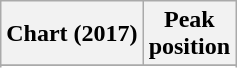<table class="wikitable sortable plainrowheaders" style="text-align:center">
<tr>
<th scope="col">Chart (2017)</th>
<th scope="col">Peak<br>position</th>
</tr>
<tr>
</tr>
<tr>
</tr>
<tr>
</tr>
<tr>
</tr>
<tr>
</tr>
<tr>
</tr>
</table>
